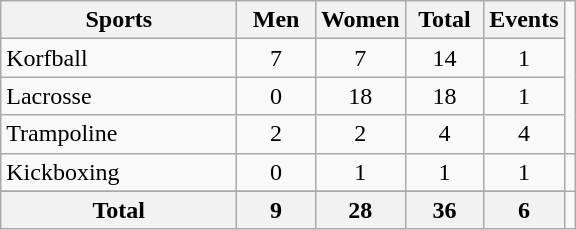<table class="wikitable sortable" style="text-align:center;">
<tr>
<th width=150>Sports</th>
<th width=45>Men</th>
<th width=45>Women</th>
<th width=45>Total</th>
<th width=45>Events</th>
</tr>
<tr>
<td align=left>Korfball</td>
<td>7</td>
<td>7</td>
<td>14</td>
<td>1</td>
</tr>
<tr>
<td align=left>Lacrosse</td>
<td>0</td>
<td>18</td>
<td>18</td>
<td>1</td>
</tr>
<tr>
<td align=left>Trampoline</td>
<td>2</td>
<td>2</td>
<td>4</td>
<td>4</td>
</tr>
<tr>
<td align=left>Kickboxing</td>
<td>0</td>
<td>1</td>
<td>1</td>
<td>1</td>
<td></td>
</tr>
<tr>
</tr>
<tr class="sortbottom">
<th>Total</th>
<th>9</th>
<th>28</th>
<th>36</th>
<th>6</th>
</tr>
</table>
